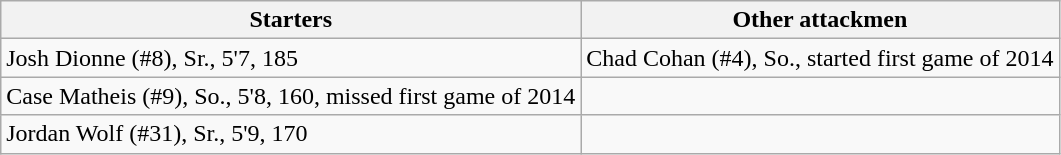<table class="wikitable">
<tr>
<th>Starters</th>
<th>Other attackmen</th>
</tr>
<tr>
<td>Josh Dionne (#8), Sr., 5'7, 185</td>
<td>Chad Cohan (#4), So., started first game of 2014</td>
</tr>
<tr>
<td>Case Matheis (#9), So., 5'8, 160, missed first game of 2014</td>
<td></td>
</tr>
<tr>
<td>Jordan Wolf (#31), Sr., 5'9, 170</td>
<td></td>
</tr>
</table>
